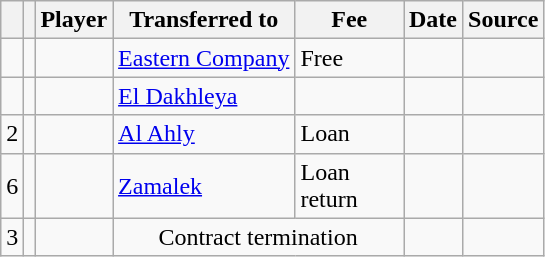<table class="wikitable plainrowheaders sortable">
<tr>
<th></th>
<th></th>
<th scope=col>Player</th>
<th>Transferred to</th>
<th !scope=col; style="width: 65px;">Fee</th>
<th scope=col>Date</th>
<th scope=col>Source</th>
</tr>
<tr>
<td align=center></td>
<td align=center></td>
<td></td>
<td> <a href='#'>Eastern Company</a></td>
<td>Free</td>
<td></td>
<td></td>
</tr>
<tr>
<td align=center></td>
<td align=center></td>
<td></td>
<td> <a href='#'>El Dakhleya</a></td>
<td></td>
<td></td>
<td></td>
</tr>
<tr>
<td align=center>2</td>
<td align=center></td>
<td></td>
<td> <a href='#'>Al Ahly</a></td>
<td>Loan</td>
<td></td>
<td></td>
</tr>
<tr>
<td align=center>6</td>
<td align=center></td>
<td></td>
<td> <a href='#'>Zamalek</a></td>
<td>Loan return</td>
<td></td>
<td></td>
</tr>
<tr>
<td align=center>3</td>
<td align=center></td>
<td></td>
<td colspan=2 align=center>Contract termination</td>
<td></td>
<td></td>
</tr>
</table>
